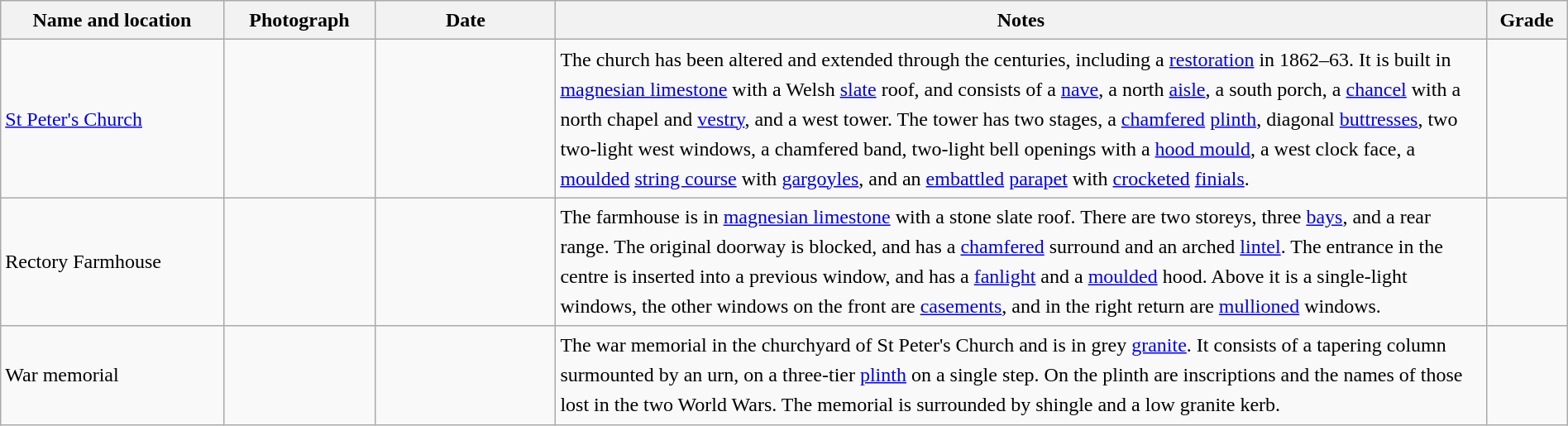<table class="wikitable sortable plainrowheaders" style="width:100%; border:0px; text-align:left; line-height:150%">
<tr>
<th scope="col"  style="width:150px">Name and location</th>
<th scope="col"  style="width:100px" class="unsortable">Photograph</th>
<th scope="col"  style="width:120px">Date</th>
<th scope="col"  style="width:650px" class="unsortable">Notes</th>
<th scope="col"  style="width:50px">Grade</th>
</tr>
<tr>
<td><a href='#'>St Peter's Church</a><br><small></small></td>
<td></td>
<td align="center"></td>
<td>The church has been altered and extended through the centuries, including a <a href='#'>restoration</a> in 1862–63. It is built in <a href='#'>magnesian limestone</a> with a Welsh <a href='#'>slate</a> roof, and consists of a <a href='#'>nave</a>, a north <a href='#'>aisle</a>, a south porch, a <a href='#'>chancel</a> with a north chapel and <a href='#'>vestry</a>, and a west tower. The tower has two stages, a <a href='#'>chamfered</a> <a href='#'>plinth</a>, diagonal <a href='#'>buttresses</a>, two two-light west windows, a chamfered band, two-light bell openings with a <a href='#'>hood mould</a>, a west clock face, a <a href='#'>moulded</a> <a href='#'>string course</a> with <a href='#'>gargoyles</a>, and an <a href='#'>embattled</a> <a href='#'>parapet</a> with <a href='#'>crocketed</a> <a href='#'>finials</a>.</td>
<td align="center" ></td>
</tr>
<tr>
<td>Rectory Farmhouse<br><small></small></td>
<td></td>
<td align="center"></td>
<td>The farmhouse is in <a href='#'>magnesian limestone</a> with a stone slate roof. There are two storeys, three <a href='#'>bays</a>, and a rear range. The original doorway is blocked, and has a <a href='#'>chamfered</a> surround and an arched <a href='#'>lintel</a>. The entrance in the centre is inserted into a previous window, and has a <a href='#'>fanlight</a> and a <a href='#'>moulded</a> hood. Above it is a single-light windows, the other windows on the front are <a href='#'>casements</a>, and in the right return are <a href='#'>mullioned</a> windows.</td>
<td align="center" ></td>
</tr>
<tr>
<td>War memorial<br><small></small></td>
<td></td>
<td align="center"></td>
<td>The war memorial in the churchyard of St Peter's Church and is in grey <a href='#'>granite</a>. It consists of a tapering column surmounted by an urn, on a three-tier <a href='#'>plinth</a> on a single step. On the plinth are inscriptions and the names of those lost in the two World Wars. The memorial is surrounded by shingle and a low granite kerb.</td>
<td align="center" ></td>
</tr>
<tr>
</tr>
</table>
